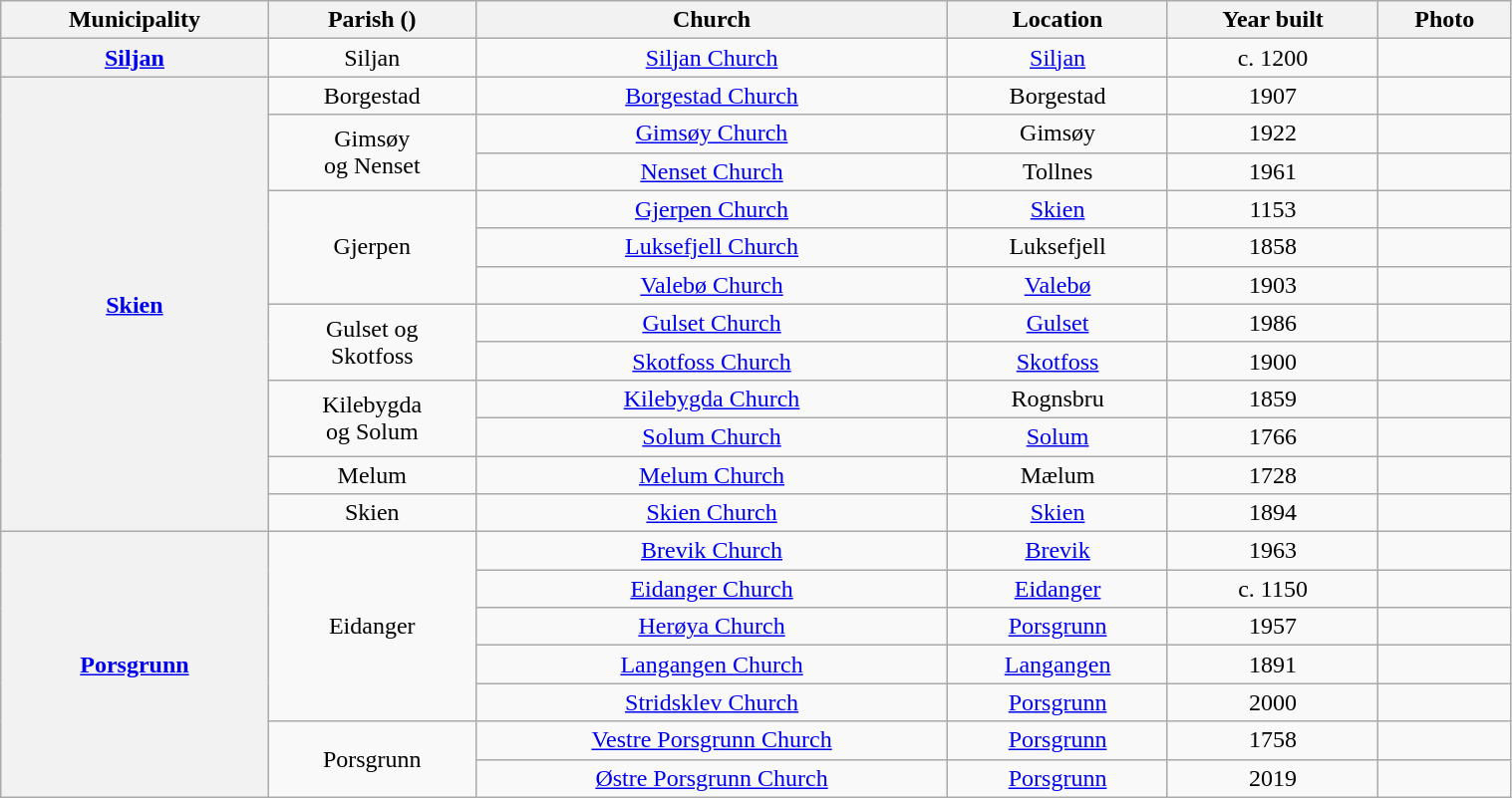<table class="wikitable" style="text-align: center; width: 80%;">
<tr>
<th>Municipality</th>
<th>Parish ()</th>
<th>Church</th>
<th>Location</th>
<th>Year built</th>
<th>Photo</th>
</tr>
<tr>
<th rowspan="1"><a href='#'>Siljan</a></th>
<td rowspan="1">Siljan</td>
<td><a href='#'>Siljan Church</a></td>
<td><a href='#'>Siljan</a></td>
<td>c. 1200</td>
<td></td>
</tr>
<tr>
<th rowspan="12"><a href='#'>Skien</a></th>
<td rowspan="1">Borgestad</td>
<td><a href='#'>Borgestad Church</a></td>
<td>Borgestad</td>
<td>1907</td>
<td></td>
</tr>
<tr>
<td rowspan="2">Gimsøy<br>og Nenset</td>
<td><a href='#'>Gimsøy Church</a></td>
<td>Gimsøy</td>
<td>1922</td>
<td></td>
</tr>
<tr>
<td><a href='#'>Nenset Church</a></td>
<td>Tollnes</td>
<td>1961</td>
<td></td>
</tr>
<tr>
<td rowspan="3">Gjerpen</td>
<td><a href='#'>Gjerpen Church</a></td>
<td><a href='#'>Skien</a></td>
<td>1153</td>
<td></td>
</tr>
<tr>
<td><a href='#'>Luksefjell Church</a></td>
<td>Luksefjell</td>
<td>1858</td>
<td></td>
</tr>
<tr>
<td><a href='#'>Valebø Church</a></td>
<td><a href='#'>Valebø</a></td>
<td>1903</td>
<td></td>
</tr>
<tr>
<td rowspan="2">Gulset og<br>Skotfoss</td>
<td><a href='#'>Gulset Church</a></td>
<td><a href='#'>Gulset</a></td>
<td>1986</td>
<td></td>
</tr>
<tr>
<td><a href='#'>Skotfoss Church</a></td>
<td><a href='#'>Skotfoss</a></td>
<td>1900</td>
<td></td>
</tr>
<tr>
<td rowspan="2">Kilebygda<br>og Solum</td>
<td><a href='#'>Kilebygda Church</a></td>
<td>Rognsbru</td>
<td>1859</td>
<td></td>
</tr>
<tr>
<td><a href='#'>Solum Church</a></td>
<td><a href='#'>Solum</a></td>
<td>1766</td>
<td></td>
</tr>
<tr>
<td rowspan="1">Melum</td>
<td><a href='#'>Melum Church</a></td>
<td>Mælum</td>
<td>1728</td>
<td></td>
</tr>
<tr>
<td rowspan="1">Skien</td>
<td><a href='#'>Skien Church</a></td>
<td><a href='#'>Skien</a></td>
<td>1894</td>
<td></td>
</tr>
<tr>
<th rowspan="7"><a href='#'>Porsgrunn</a></th>
<td rowspan="5">Eidanger</td>
<td><a href='#'>Brevik Church</a></td>
<td><a href='#'>Brevik</a></td>
<td>1963</td>
<td></td>
</tr>
<tr>
<td><a href='#'>Eidanger Church</a></td>
<td><a href='#'>Eidanger</a></td>
<td>c. 1150</td>
<td></td>
</tr>
<tr>
<td><a href='#'>Herøya Church</a></td>
<td><a href='#'>Porsgrunn</a></td>
<td>1957</td>
<td></td>
</tr>
<tr>
<td><a href='#'>Langangen Church</a></td>
<td><a href='#'>Langangen</a></td>
<td>1891</td>
<td></td>
</tr>
<tr>
<td><a href='#'>Stridsklev Church</a></td>
<td><a href='#'>Porsgrunn</a></td>
<td>2000</td>
<td></td>
</tr>
<tr>
<td rowspan="2">Porsgrunn</td>
<td><a href='#'>Vestre Porsgrunn Church</a></td>
<td><a href='#'>Porsgrunn</a></td>
<td>1758</td>
<td></td>
</tr>
<tr>
<td><a href='#'>Østre Porsgrunn Church</a></td>
<td><a href='#'>Porsgrunn</a></td>
<td>2019</td>
<td></td>
</tr>
</table>
